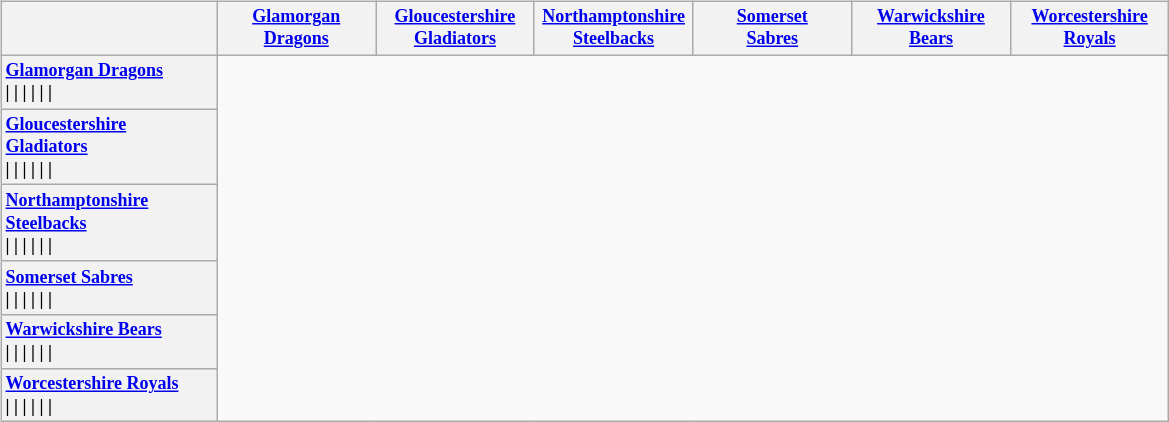<table style="padding:none;">
<tr>
<td colspan="3"><br><table class="wikitable" style="font-size: 75%; text-align:left;">
<tr>
<th style="width:138px; text-align:center;"></th>
<th width=100><a href='#'>Glamorgan<br>Dragons</a></th>
<th width=100><a href='#'>Gloucestershire<br>Gladiators</a></th>
<th width=100><a href='#'>Northamptonshire<br>Steelbacks</a></th>
<th width=100><a href='#'>Somerset<br>Sabres</a></th>
<th width=100><a href='#'>Warwickshire<br>Bears</a></th>
<th width=100><a href='#'>Worcestershire<br>Royals</a></th>
</tr>
<tr>
<th style="text-align:left; border-left:none"><a href='#'>Glamorgan Dragons</a><br> | 
 | 
  |  
 | 
 | 
 | </th>
</tr>
<tr>
<th style="text-align:left; border-left:none"><a href='#'>Gloucestershire Gladiators</a><br> |  
 | 
  | 
 |  
 | 
 | </th>
</tr>
<tr>
<th style="text-align:left; border-left:none"><a href='#'>Northamptonshire Steelbacks</a><br> |  
 | 
  | 
 | 
 | 
 | </th>
</tr>
<tr>
<th style="text-align:left; border-left:none"><a href='#'>Somerset Sabres</a><br> | 
 | 
  | 
 | 
 | 
 | </th>
</tr>
<tr>
<th style="text-align:left; border-left:none"><a href='#'>Warwickshire Bears</a><br> | 
 |  
  | 
 | 
 | 
 | </th>
</tr>
<tr>
<th style="text-align:left; border-left:none"><a href='#'>Worcestershire Royals</a><br> | 
 | 
  | 
 | 
 | 
 | </th>
</tr>
</table>
</td>
</tr>
</table>
